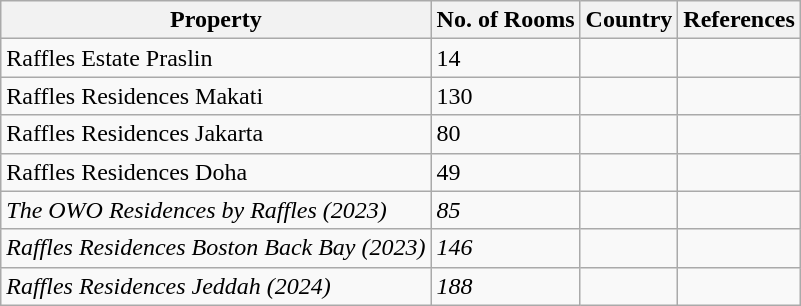<table class="wikitable">
<tr>
<th>Property</th>
<th>No. of Rooms</th>
<th>Country</th>
<th>References</th>
</tr>
<tr>
<td>Raffles Estate Praslin</td>
<td>14</td>
<td></td>
<td></td>
</tr>
<tr>
<td>Raffles Residences Makati</td>
<td>130</td>
<td></td>
<td></td>
</tr>
<tr>
<td>Raffles Residences Jakarta</td>
<td>80</td>
<td></td>
<td></td>
</tr>
<tr>
<td>Raffles Residences Doha</td>
<td>49</td>
<td></td>
<td><em></em></td>
</tr>
<tr>
<td><em>The OWO Residences by Raffles (2023)</em></td>
<td><em>85</em></td>
<td><em></em></td>
<td><em></em></td>
</tr>
<tr>
<td><em>Raffles Residences Boston Back Bay (2023)</em></td>
<td><em>146</em></td>
<td><em></em></td>
<td><em></em></td>
</tr>
<tr>
<td><em>Raffles Residences Jeddah (2024)</em></td>
<td><em>188</em></td>
<td><em></em></td>
<td><em></em></td>
</tr>
</table>
